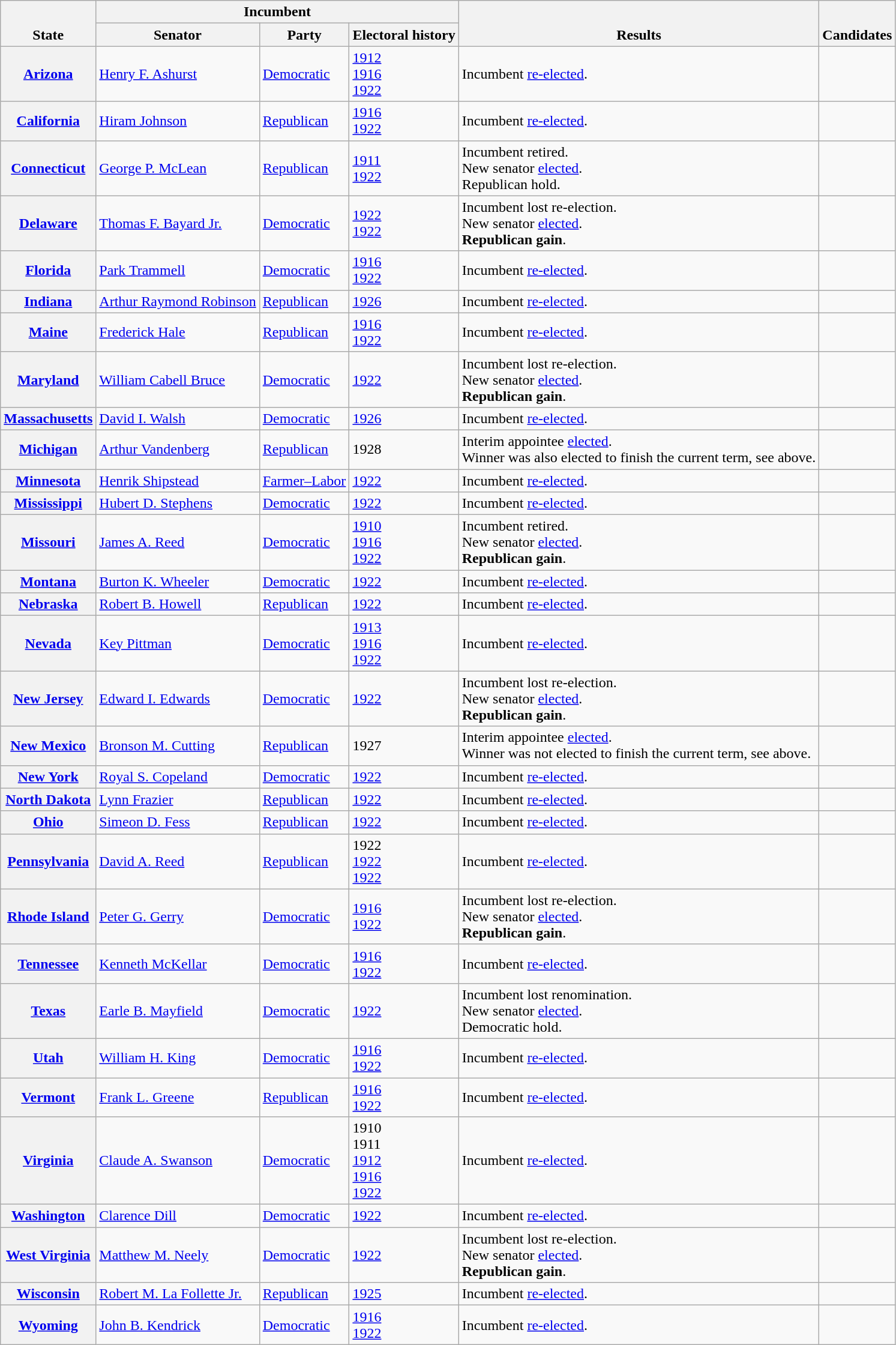<table class=wikitable>
<tr valign=bottom>
<th rowspan=2>State</th>
<th colspan=3>Incumbent</th>
<th rowspan=2>Results</th>
<th rowspan=2>Candidates</th>
</tr>
<tr>
<th>Senator</th>
<th>Party</th>
<th>Electoral history</th>
</tr>
<tr>
<th><a href='#'>Arizona</a></th>
<td><a href='#'>Henry F. Ashurst</a></td>
<td><a href='#'>Democratic</a></td>
<td><a href='#'>1912</a><br><a href='#'>1916</a><br><a href='#'>1922</a></td>
<td>Incumbent <a href='#'>re-elected</a>.</td>
<td nowrap></td>
</tr>
<tr>
<th><a href='#'>California</a></th>
<td><a href='#'>Hiram Johnson</a></td>
<td><a href='#'>Republican</a></td>
<td><a href='#'>1916</a><br><a href='#'>1922</a></td>
<td>Incumbent <a href='#'>re-elected</a>.</td>
<td nowrap></td>
</tr>
<tr>
<th><a href='#'>Connecticut</a></th>
<td><a href='#'>George P. McLean</a></td>
<td><a href='#'>Republican</a></td>
<td><a href='#'>1911</a><br><a href='#'>1922</a></td>
<td>Incumbent retired.<br>New senator <a href='#'>elected</a>.<br>Republican hold.</td>
<td nowrap></td>
</tr>
<tr>
<th><a href='#'>Delaware</a></th>
<td><a href='#'>Thomas F. Bayard Jr.</a></td>
<td><a href='#'>Democratic</a></td>
<td><a href='#'>1922 </a><br><a href='#'>1922</a></td>
<td>Incumbent lost re-election.<br>New senator <a href='#'>elected</a>.<br><strong>Republican gain</strong>.</td>
<td nowrap></td>
</tr>
<tr>
<th><a href='#'>Florida</a></th>
<td><a href='#'>Park Trammell</a></td>
<td><a href='#'>Democratic</a></td>
<td><a href='#'>1916</a><br><a href='#'>1922</a></td>
<td>Incumbent <a href='#'>re-elected</a>.</td>
<td nowrap></td>
</tr>
<tr>
<th><a href='#'>Indiana</a></th>
<td><a href='#'>Arthur Raymond Robinson</a></td>
<td><a href='#'>Republican</a></td>
<td><a href='#'>1926 </a></td>
<td>Incumbent <a href='#'>re-elected</a>.</td>
<td nowrap></td>
</tr>
<tr>
<th><a href='#'>Maine</a></th>
<td><a href='#'>Frederick Hale</a></td>
<td><a href='#'>Republican</a></td>
<td><a href='#'>1916</a><br><a href='#'>1922</a></td>
<td>Incumbent <a href='#'>re-elected</a>.</td>
<td nowrap></td>
</tr>
<tr>
<th><a href='#'>Maryland</a></th>
<td><a href='#'>William Cabell Bruce</a></td>
<td><a href='#'>Democratic</a></td>
<td><a href='#'>1922</a></td>
<td>Incumbent lost re-election.<br>New senator <a href='#'>elected</a>.<br><strong>Republican gain</strong>.</td>
<td nowrap></td>
</tr>
<tr>
<th><a href='#'>Massachusetts</a></th>
<td><a href='#'>David I. Walsh</a></td>
<td><a href='#'>Democratic</a></td>
<td><a href='#'>1926 </a></td>
<td>Incumbent <a href='#'>re-elected</a>.</td>
<td nowrap></td>
</tr>
<tr>
<th><a href='#'>Michigan</a></th>
<td><a href='#'>Arthur Vandenberg</a></td>
<td><a href='#'>Republican</a></td>
<td>1928 </td>
<td>Interim appointee <a href='#'>elected</a>.<br>Winner was also elected to finish the current term, see above.</td>
<td nowrap></td>
</tr>
<tr>
<th><a href='#'>Minnesota</a></th>
<td><a href='#'>Henrik Shipstead</a></td>
<td><a href='#'>Farmer–Labor</a></td>
<td><a href='#'>1922</a></td>
<td>Incumbent <a href='#'>re-elected</a>.</td>
<td nowrap></td>
</tr>
<tr>
<th><a href='#'>Mississippi</a></th>
<td><a href='#'>Hubert D. Stephens</a></td>
<td><a href='#'>Democratic</a></td>
<td><a href='#'>1922</a></td>
<td>Incumbent <a href='#'>re-elected</a>.</td>
<td nowrap></td>
</tr>
<tr>
<th><a href='#'>Missouri</a></th>
<td><a href='#'>James A. Reed</a></td>
<td><a href='#'>Democratic</a></td>
<td><a href='#'>1910</a><br><a href='#'>1916</a><br><a href='#'>1922</a></td>
<td>Incumbent retired.<br>New senator <a href='#'>elected</a>.<br><strong>Republican gain</strong>.</td>
<td nowrap></td>
</tr>
<tr>
<th><a href='#'>Montana</a></th>
<td><a href='#'>Burton K. Wheeler</a></td>
<td><a href='#'>Democratic</a></td>
<td><a href='#'>1922</a></td>
<td>Incumbent <a href='#'>re-elected</a>.</td>
<td nowrap></td>
</tr>
<tr>
<th><a href='#'>Nebraska</a></th>
<td><a href='#'>Robert B. Howell</a></td>
<td><a href='#'>Republican</a></td>
<td><a href='#'>1922</a></td>
<td>Incumbent <a href='#'>re-elected</a>.</td>
<td nowrap></td>
</tr>
<tr>
<th><a href='#'>Nevada</a></th>
<td><a href='#'>Key Pittman</a></td>
<td><a href='#'>Democratic</a></td>
<td><a href='#'>1913 </a><br><a href='#'>1916</a><br><a href='#'>1922</a></td>
<td>Incumbent <a href='#'>re-elected</a>.</td>
<td nowrap></td>
</tr>
<tr>
<th><a href='#'>New Jersey</a></th>
<td><a href='#'>Edward I. Edwards</a></td>
<td><a href='#'>Democratic</a></td>
<td><a href='#'>1922</a></td>
<td>Incumbent lost re-election.<br>New senator <a href='#'>elected</a>.<br><strong>Republican gain</strong>.</td>
<td nowrap></td>
</tr>
<tr>
<th><a href='#'>New Mexico</a></th>
<td><a href='#'>Bronson M. Cutting</a></td>
<td><a href='#'>Republican</a></td>
<td>1927 </td>
<td>Interim appointee <a href='#'>elected</a>.<br>Winner was not elected to finish the current term, see above.</td>
<td nowrap></td>
</tr>
<tr>
<th><a href='#'>New York</a></th>
<td><a href='#'>Royal S. Copeland</a></td>
<td><a href='#'>Democratic</a></td>
<td><a href='#'>1922</a></td>
<td>Incumbent <a href='#'>re-elected</a>.</td>
<td nowrap></td>
</tr>
<tr>
<th><a href='#'>North Dakota</a></th>
<td><a href='#'>Lynn Frazier</a></td>
<td><a href='#'>Republican</a></td>
<td><a href='#'>1922</a></td>
<td>Incumbent <a href='#'>re-elected</a>.</td>
<td nowrap></td>
</tr>
<tr>
<th><a href='#'>Ohio</a></th>
<td><a href='#'>Simeon D. Fess</a></td>
<td><a href='#'>Republican</a></td>
<td><a href='#'>1922</a></td>
<td>Incumbent <a href='#'>re-elected</a>.</td>
<td nowrap></td>
</tr>
<tr>
<th><a href='#'>Pennsylvania</a></th>
<td><a href='#'>David A. Reed</a></td>
<td><a href='#'>Republican</a></td>
<td>1922 <br><a href='#'>1922 </a><br><a href='#'>1922</a></td>
<td>Incumbent <a href='#'>re-elected</a>.</td>
<td nowrap></td>
</tr>
<tr>
<th><a href='#'>Rhode Island</a></th>
<td><a href='#'>Peter G. Gerry</a></td>
<td><a href='#'>Democratic</a></td>
<td><a href='#'>1916</a><br><a href='#'>1922</a></td>
<td>Incumbent lost re-election.<br>New senator <a href='#'>elected</a>.<br><strong>Republican gain</strong>.</td>
<td nowrap></td>
</tr>
<tr>
<th><a href='#'>Tennessee</a></th>
<td><a href='#'>Kenneth McKellar</a></td>
<td><a href='#'>Democratic</a></td>
<td><a href='#'>1916</a><br><a href='#'>1922</a></td>
<td>Incumbent <a href='#'>re-elected</a>.</td>
<td nowrap></td>
</tr>
<tr>
<th><a href='#'>Texas</a></th>
<td><a href='#'>Earle B. Mayfield</a></td>
<td><a href='#'>Democratic</a></td>
<td><a href='#'>1922</a></td>
<td>Incumbent lost renomination.<br>New senator <a href='#'>elected</a>.<br>Democratic hold.</td>
<td nowrap></td>
</tr>
<tr>
<th><a href='#'>Utah</a></th>
<td><a href='#'>William H. King</a></td>
<td><a href='#'>Democratic</a></td>
<td><a href='#'>1916</a><br><a href='#'>1922</a></td>
<td>Incumbent <a href='#'>re-elected</a>.</td>
<td nowrap></td>
</tr>
<tr>
<th><a href='#'>Vermont</a></th>
<td><a href='#'>Frank L. Greene</a></td>
<td><a href='#'>Republican</a></td>
<td><a href='#'>1916</a><br><a href='#'>1922</a></td>
<td>Incumbent <a href='#'>re-elected</a>.</td>
<td nowrap></td>
</tr>
<tr>
<th><a href='#'>Virginia</a></th>
<td><a href='#'>Claude A. Swanson</a></td>
<td><a href='#'>Democratic</a></td>
<td>1910 <br>1911 <br><a href='#'>1912 </a><br><a href='#'>1916</a><br><a href='#'>1922</a></td>
<td>Incumbent <a href='#'>re-elected</a>.</td>
<td nowrap></td>
</tr>
<tr>
<th><a href='#'>Washington</a></th>
<td><a href='#'>Clarence Dill</a></td>
<td><a href='#'>Democratic</a></td>
<td><a href='#'>1922</a></td>
<td>Incumbent <a href='#'>re-elected</a>.</td>
<td nowrap></td>
</tr>
<tr>
<th><a href='#'>West Virginia</a></th>
<td><a href='#'>Matthew M. Neely</a></td>
<td><a href='#'>Democratic</a></td>
<td><a href='#'>1922</a></td>
<td>Incumbent lost re-election.<br>New senator <a href='#'>elected</a>.<br><strong>Republican gain</strong>.</td>
<td nowrap></td>
</tr>
<tr>
<th><a href='#'>Wisconsin</a></th>
<td><a href='#'>Robert M. La Follette Jr.</a></td>
<td><a href='#'>Republican</a></td>
<td><a href='#'>1925 </a></td>
<td>Incumbent <a href='#'>re-elected</a>.</td>
<td nowrap></td>
</tr>
<tr>
<th><a href='#'>Wyoming</a></th>
<td><a href='#'>John B. Kendrick</a></td>
<td><a href='#'>Democratic</a></td>
<td><a href='#'>1916</a><br><a href='#'>1922</a></td>
<td>Incumbent <a href='#'>re-elected</a>.</td>
<td nowrap></td>
</tr>
</table>
